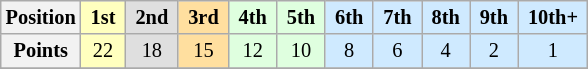<table class="wikitable" style="font-size:85%; text-align:center">
<tr>
<th>Position</th>
<td style="background:#FFFFBF;"> <strong>1st</strong> </td>
<td style="background:#DFDFDF;"> <strong>2nd</strong> </td>
<td style="background:#FFDF9F;"> <strong>3rd</strong> </td>
<td style="background:#DFFFDF;"> <strong>4th</strong> </td>
<td style="background:#DFFFDF;"> <strong>5th</strong> </td>
<td style="background:#CFEAFF;"> <strong>6th</strong> </td>
<td style="background:#CFEAFF;"> <strong>7th</strong> </td>
<td style="background:#CFEAFF;"> <strong>8th</strong> </td>
<td style="background:#CFEAFF;"> <strong>9th</strong> </td>
<td style="background:#CFEAFF;"> <strong>10th+</strong> </td>
</tr>
<tr>
<th>Points</th>
<td style="background:#FFFFBF;">22</td>
<td style="background:#DFDFDF;">18</td>
<td style="background:#FFDF9F;">15</td>
<td style="background:#DFFFDF;">12</td>
<td style="background:#DFFFDF;">10</td>
<td style="background:#CFEAFF;">8</td>
<td style="background:#CFEAFF;">6</td>
<td style="background:#CFEAFF;">4</td>
<td style="background:#CFEAFF;">2</td>
<td style="background:#CFEAFF;">1</td>
</tr>
<tr>
</tr>
</table>
